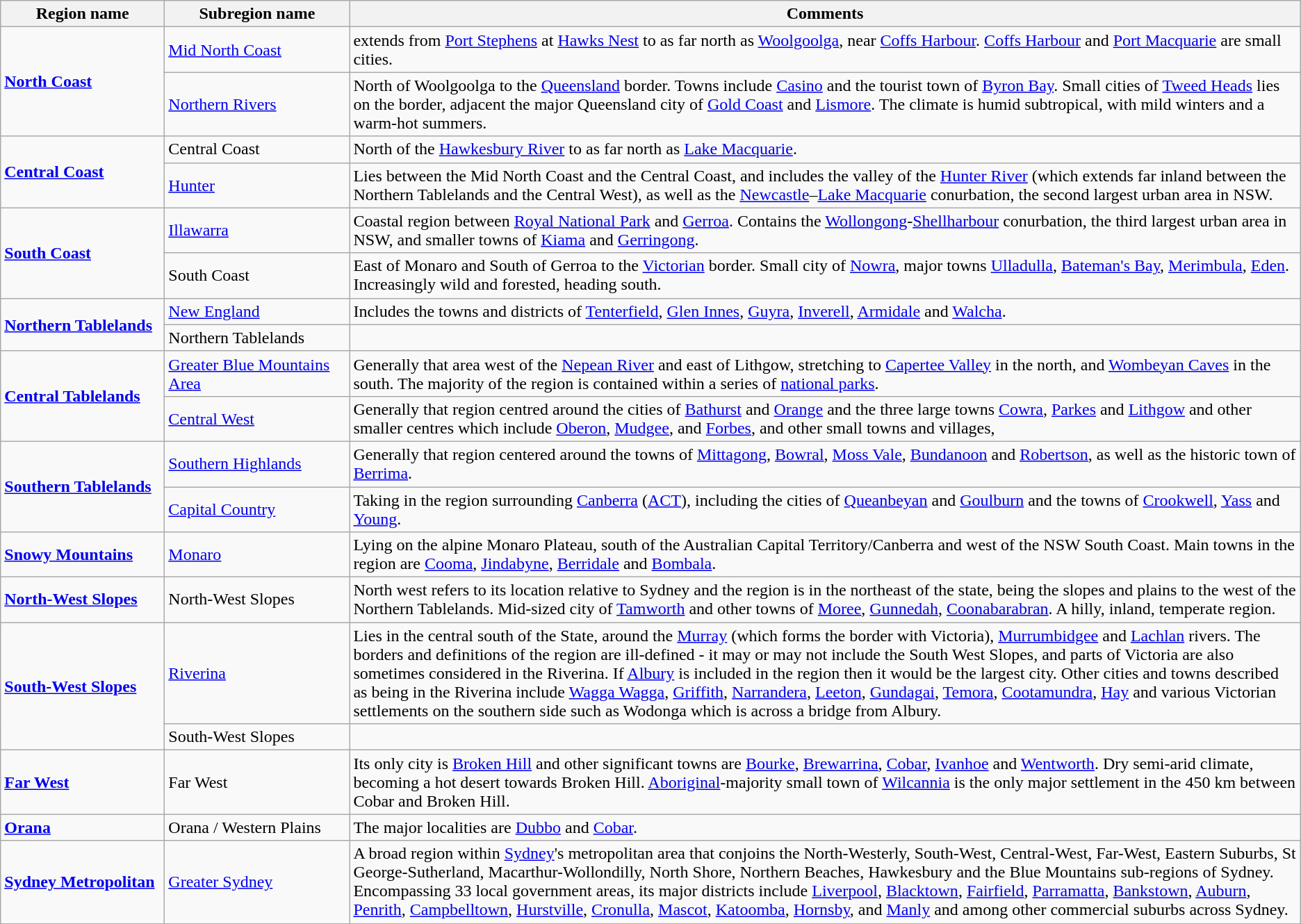<table class="wikitable">
<tr>
<th scope="col" width="150px">Region name</th>
<th width="170px">Subregion name</th>
<th>Comments</th>
</tr>
<tr>
<td rowspan=2><strong><a href='#'>North Coast</a></strong></td>
<td><a href='#'>Mid North Coast</a></td>
<td>extends from <a href='#'>Port Stephens</a> at <a href='#'>Hawks Nest</a> to as far north as <a href='#'>Woolgoolga</a>, near <a href='#'>Coffs Harbour</a>. <a href='#'>Coffs Harbour</a> and <a href='#'>Port Macquarie</a>  are small cities.</td>
</tr>
<tr>
<td><a href='#'>Northern Rivers</a></td>
<td>North of Woolgoolga to the <a href='#'>Queensland</a> border. Towns include <a href='#'>Casino</a> and the tourist town of <a href='#'>Byron Bay</a>. Small cities of <a href='#'>Tweed Heads</a> lies on the border, adjacent the major Queensland city of <a href='#'>Gold Coast</a> and <a href='#'>Lismore</a>. The climate is humid subtropical, with mild winters and a warm-hot summers.</td>
</tr>
<tr>
<td rowspan=2><strong><a href='#'>Central Coast</a></strong></td>
<td>Central Coast</td>
<td>North of the <a href='#'>Hawkesbury River</a> to as far north as <a href='#'>Lake Macquarie</a>.</td>
</tr>
<tr>
<td><a href='#'>Hunter</a></td>
<td>Lies between the Mid North Coast and the Central Coast, and includes the valley of the <a href='#'>Hunter River</a> (which extends far inland between the Northern Tablelands and the Central West), as well as the <a href='#'>Newcastle</a>–<a href='#'>Lake Macquarie</a> conurbation, the second largest urban area in NSW.</td>
</tr>
<tr>
<td rowspan=2><strong><a href='#'>South Coast</a></strong></td>
<td><a href='#'>Illawarra</a></td>
<td>Coastal region between <a href='#'>Royal National Park</a> and <a href='#'>Gerroa</a>. Contains the <a href='#'>Wollongong</a>-<a href='#'>Shellharbour</a> conurbation, the third largest urban area in NSW, and smaller towns of <a href='#'>Kiama</a> and <a href='#'>Gerringong</a>.</td>
</tr>
<tr>
<td>South Coast</td>
<td>East of Monaro and South of Gerroa to the <a href='#'>Victorian</a> border. Small city of <a href='#'>Nowra</a>, major towns <a href='#'>Ulladulla</a>, <a href='#'>Bateman's Bay</a>, <a href='#'>Merimbula</a>, <a href='#'>Eden</a>. Increasingly wild and forested, heading south.</td>
</tr>
<tr>
<td rowspan=2><strong><a href='#'>Northern Tablelands</a></strong></td>
<td><a href='#'>New England</a></td>
<td>Includes the towns and districts of <a href='#'>Tenterfield</a>, <a href='#'>Glen Innes</a>, <a href='#'>Guyra</a>, <a href='#'>Inverell</a>, <a href='#'>Armidale</a> and <a href='#'>Walcha</a>.</td>
</tr>
<tr>
<td>Northern Tablelands</td>
<td></td>
</tr>
<tr>
<td rowspan=2><strong><a href='#'>Central Tablelands</a></strong></td>
<td><a href='#'>Greater Blue Mountains Area</a></td>
<td>Generally that area west of the <a href='#'>Nepean River</a> and east of Lithgow, stretching to <a href='#'>Capertee Valley</a> in the north, and <a href='#'>Wombeyan Caves</a> in the south. The majority of the region is contained within a series of <a href='#'>national parks</a>.</td>
</tr>
<tr>
<td><a href='#'>Central West</a></td>
<td>Generally that region centred around the cities of <a href='#'>Bathurst</a> and <a href='#'>Orange</a> and the three large towns <a href='#'>Cowra</a>, <a href='#'>Parkes</a> and <a href='#'>Lithgow</a> and other smaller centres which include <a href='#'>Oberon</a>, <a href='#'>Mudgee</a>, and <a href='#'>Forbes</a>, and other small towns and villages,</td>
</tr>
<tr>
<td rowspan=2><strong><a href='#'>Southern Tablelands</a></strong></td>
<td><a href='#'>Southern Highlands</a></td>
<td>Generally that region centered around the towns of <a href='#'>Mittagong</a>, <a href='#'>Bowral</a>, <a href='#'>Moss Vale</a>, <a href='#'>Bundanoon</a> and <a href='#'>Robertson</a>, as well as the historic town of <a href='#'>Berrima</a>.</td>
</tr>
<tr>
<td><a href='#'>Capital Country</a></td>
<td>Taking in the region surrounding <a href='#'>Canberra</a> (<a href='#'>ACT</a>), including the cities of <a href='#'>Queanbeyan</a> and <a href='#'>Goulburn</a> and the towns of <a href='#'>Crookwell</a>, <a href='#'>Yass</a> and <a href='#'>Young</a>.</td>
</tr>
<tr>
<td><strong><a href='#'>Snowy Mountains</a></strong></td>
<td><a href='#'>Monaro</a></td>
<td>Lying on the alpine Monaro Plateau, south of the Australian Capital Territory/Canberra and west of the NSW South Coast. Main towns in the region are <a href='#'>Cooma</a>, <a href='#'>Jindabyne</a>, <a href='#'>Berridale</a> and <a href='#'>Bombala</a>.</td>
</tr>
<tr>
<td><strong><a href='#'>North-West Slopes</a></strong></td>
<td>North-West Slopes</td>
<td>North west refers to its location relative to Sydney and the region is in the northeast of the state, being the slopes and plains to the west of the Northern Tablelands. Mid-sized city of <a href='#'>Tamworth</a> and other towns of <a href='#'>Moree</a>, <a href='#'>Gunnedah</a>, <a href='#'>Coonabarabran</a>. A hilly, inland, temperate region.</td>
</tr>
<tr>
<td rowspan=2><strong><a href='#'>South-West Slopes</a></strong></td>
<td><a href='#'>Riverina</a></td>
<td>Lies in the central south of the State, around the <a href='#'>Murray</a> (which forms the border with Victoria), <a href='#'>Murrumbidgee</a> and <a href='#'>Lachlan</a> rivers. The borders and definitions of the region are ill-defined - it may or may not include the South West Slopes, and parts of Victoria are also sometimes considered in the Riverina. If <a href='#'>Albury</a> is included in the region then it would be the largest city. Other cities and towns described as being in the Riverina include <a href='#'>Wagga Wagga</a>, <a href='#'>Griffith</a>, <a href='#'>Narrandera</a>, <a href='#'>Leeton</a>, <a href='#'>Gundagai</a>, <a href='#'>Temora</a>, <a href='#'>Cootamundra</a>, <a href='#'>Hay</a> and various Victorian settlements on the southern side such as Wodonga which is across a bridge from Albury.</td>
</tr>
<tr>
<td>South-West Slopes</td>
<td></td>
</tr>
<tr>
<td><strong><a href='#'>Far West</a></strong></td>
<td>Far West</td>
<td>Its only city is <a href='#'>Broken Hill</a> and other significant towns are <a href='#'>Bourke</a>, <a href='#'>Brewarrina</a>, <a href='#'>Cobar</a>, <a href='#'>Ivanhoe</a> and <a href='#'>Wentworth</a>. Dry semi-arid climate, becoming a hot desert towards Broken Hill. <a href='#'>Aboriginal</a>-majority small town of <a href='#'>Wilcannia</a> is the only major settlement in the 450 km between Cobar and Broken Hill.</td>
</tr>
<tr>
<td><strong><a href='#'>Orana</a></strong></td>
<td>Orana / Western Plains</td>
<td>The major localities are <a href='#'>Dubbo</a> and <a href='#'>Cobar</a>.</td>
</tr>
<tr>
<td><strong><a href='#'>Sydney Metropolitan</a></strong></td>
<td><a href='#'>Greater Sydney</a></td>
<td>A broad region within <a href='#'>Sydney</a>'s metropolitan area that conjoins the North-Westerly, South-West, Central-West, Far-West, Eastern Suburbs, St George-Sutherland, Macarthur-Wollondilly, North Shore, Northern Beaches, Hawkesbury and the Blue Mountains sub-regions of Sydney. Encompassing 33 local government areas, its major districts include <a href='#'>Liverpool</a>, <a href='#'>Blacktown</a>, <a href='#'>Fairfield</a>, <a href='#'>Parramatta</a>, <a href='#'>Bankstown</a>, <a href='#'>Auburn</a>, <a href='#'>Penrith</a>, <a href='#'>Campbelltown</a>, <a href='#'>Hurstville</a>, <a href='#'>Cronulla</a>, <a href='#'>Mascot</a>, <a href='#'>Katoomba</a>, <a href='#'>Hornsby</a>, and <a href='#'>Manly</a> and among other commercial suburbs across Sydney.</td>
</tr>
</table>
